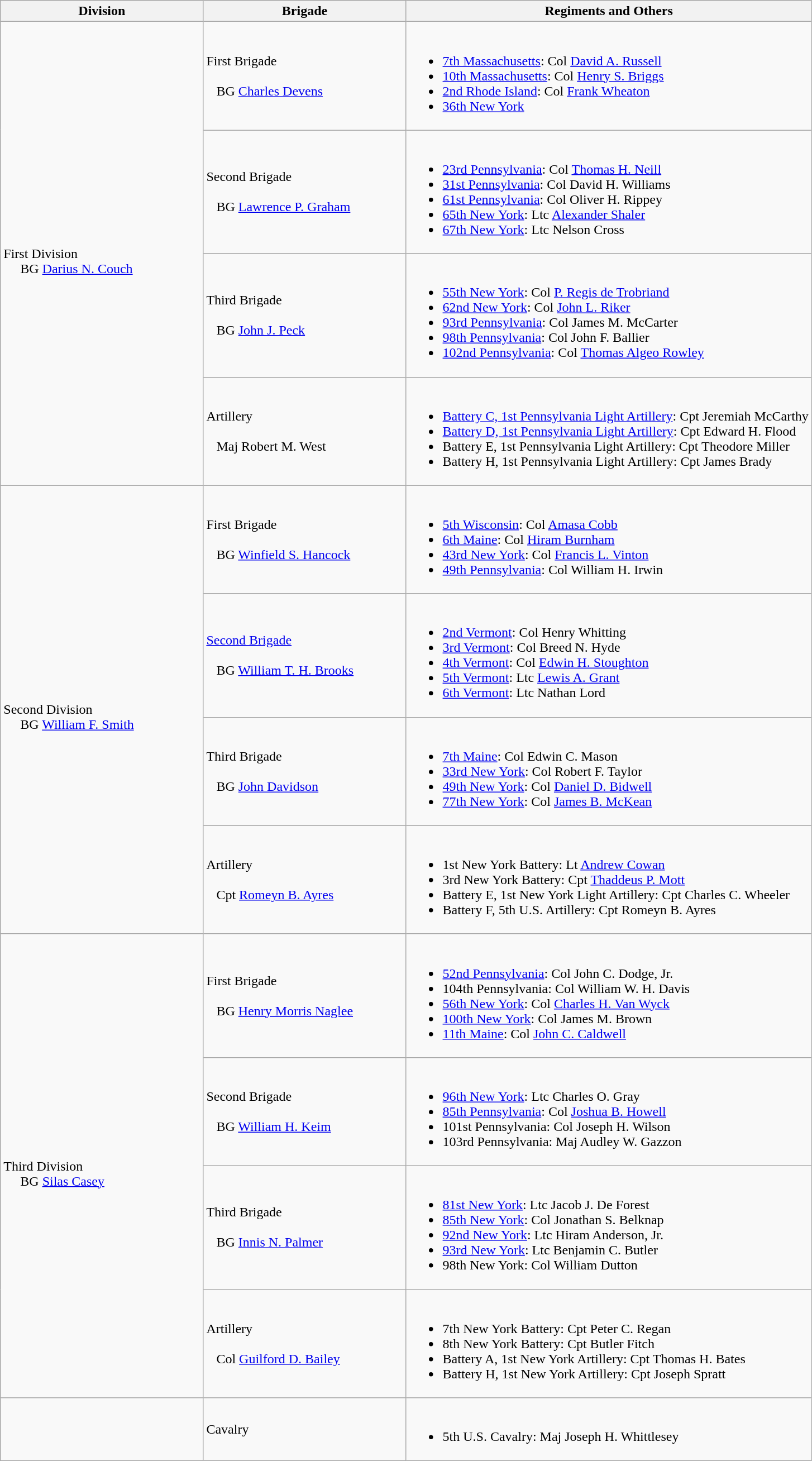<table class="wikitable">
<tr>
<th style="width:25%;">Division</th>
<th style="width:25%;">Brigade</th>
<th>Regiments and Others</th>
</tr>
<tr>
<td rowspan=4><br>First Division
<br>    
BG <a href='#'>Darius N. Couch</a></td>
<td>First Brigade<br><br>  
BG <a href='#'>Charles Devens</a></td>
<td><br><ul><li><a href='#'>7th Massachusetts</a>: Col <a href='#'>David A. Russell</a></li><li><a href='#'>10th Massachusetts</a>: Col <a href='#'>Henry S. Briggs</a></li><li><a href='#'>2nd Rhode Island</a>: Col <a href='#'>Frank Wheaton</a></li><li><a href='#'>36th New York</a></li></ul></td>
</tr>
<tr>
<td>Second Brigade<br><br>  
BG <a href='#'>Lawrence P. Graham</a></td>
<td><br><ul><li><a href='#'>23rd Pennsylvania</a>: Col <a href='#'>Thomas H. Neill</a></li><li><a href='#'>31st Pennsylvania</a>: Col David H. Williams</li><li><a href='#'>61st Pennsylvania</a>: Col Oliver H. Rippey</li><li><a href='#'>65th New York</a>: Ltc <a href='#'>Alexander Shaler</a></li><li><a href='#'>67th New York</a>: Ltc Nelson Cross</li></ul></td>
</tr>
<tr>
<td>Third Brigade<br><br>  
BG <a href='#'>John J. Peck</a></td>
<td><br><ul><li><a href='#'>55th New York</a>: Col <a href='#'>P. Regis de Trobriand</a></li><li><a href='#'>62nd New York</a>: Col <a href='#'>John  L. Riker</a></li><li><a href='#'>93rd Pennsylvania</a>: Col James M. McCarter</li><li><a href='#'>98th Pennsylvania</a>: Col John F. Ballier</li><li><a href='#'>102nd Pennsylvania</a>: Col <a href='#'>Thomas Algeo Rowley</a></li></ul></td>
</tr>
<tr>
<td>Artillery<br><br>  
Maj Robert M. West</td>
<td><br><ul><li><a href='#'>Battery C, 1st Pennsylvania Light Artillery</a>: Cpt Jeremiah McCarthy</li><li><a href='#'>Battery D, 1st Pennsylvania Light Artillery</a>: Cpt Edward H. Flood</li><li>Battery E, 1st Pennsylvania Light Artillery: Cpt Theodore Miller</li><li>Battery H, 1st Pennsylvania Light Artillery: Cpt James Brady</li></ul></td>
</tr>
<tr>
<td rowspan=4><br>Second Division
<br>    
BG <a href='#'>William F. Smith</a></td>
<td>First Brigade<br><br>  
BG <a href='#'>Winfield S. Hancock</a></td>
<td><br><ul><li><a href='#'>5th Wisconsin</a>: Col <a href='#'>Amasa Cobb</a></li><li><a href='#'>6th Maine</a>: Col <a href='#'>Hiram Burnham</a></li><li><a href='#'>43rd New York</a>: Col <a href='#'>Francis L. Vinton</a></li><li><a href='#'>49th Pennsylvania</a>: Col William H. Irwin</li></ul></td>
</tr>
<tr>
<td><a href='#'>Second Brigade</a><br><br>  
BG <a href='#'>William T. H. Brooks</a></td>
<td><br><ul><li><a href='#'>2nd Vermont</a>: Col Henry Whitting</li><li><a href='#'>3rd Vermont</a>: Col Breed N. Hyde</li><li><a href='#'>4th Vermont</a>: Col <a href='#'>Edwin H. Stoughton</a></li><li><a href='#'>5th Vermont</a>: Ltc <a href='#'>Lewis A. Grant</a></li><li><a href='#'>6th Vermont</a>: Ltc Nathan Lord</li></ul></td>
</tr>
<tr>
<td>Third Brigade<br><br>  
BG <a href='#'>John Davidson</a></td>
<td><br><ul><li><a href='#'>7th Maine</a>: Col Edwin C. Mason</li><li><a href='#'>33rd New York</a>: Col Robert F. Taylor</li><li><a href='#'>49th New York</a>: Col <a href='#'>Daniel D. Bidwell</a></li><li><a href='#'>77th New York</a>: Col <a href='#'>James B. McKean</a></li></ul></td>
</tr>
<tr>
<td>Artillery<br><br>  
Cpt <a href='#'>Romeyn B. Ayres</a></td>
<td><br><ul><li>1st New York Battery: Lt <a href='#'>Andrew Cowan</a></li><li>3rd New York Battery: Cpt <a href='#'>Thaddeus P. Mott</a></li><li>Battery E, 1st New York Light Artillery: Cpt Charles C. Wheeler</li><li>Battery F, 5th U.S. Artillery: Cpt Romeyn B. Ayres</li></ul></td>
</tr>
<tr>
<td rowspan=4><br>Third Division
<br>    
BG <a href='#'>Silas Casey</a></td>
<td>First Brigade<br><br>  
BG <a href='#'>Henry Morris Naglee</a></td>
<td><br><ul><li><a href='#'>52nd Pennsylvania</a>: Col John C. Dodge, Jr.</li><li>104th Pennsylvania: Col William W. H. Davis</li><li><a href='#'>56th New York</a>: Col <a href='#'>Charles H. Van Wyck</a></li><li><a href='#'>100th New York</a>: Col James M. Brown</li><li><a href='#'>11th Maine</a>: Col <a href='#'>John C. Caldwell</a></li></ul></td>
</tr>
<tr>
<td>Second Brigade<br><br>  
BG <a href='#'>William H. Keim</a></td>
<td><br><ul><li><a href='#'>96th New York</a>: Ltc Charles O. Gray</li><li><a href='#'>85th Pennsylvania</a>: Col <a href='#'>Joshua B. Howell</a></li><li>101st Pennsylvania: Col Joseph H. Wilson</li><li>103rd Pennsylvania: Maj Audley W. Gazzon</li></ul></td>
</tr>
<tr>
<td>Third Brigade<br><br>  
BG <a href='#'>Innis N. Palmer</a></td>
<td><br><ul><li><a href='#'>81st New York</a>: Ltc Jacob J. De Forest</li><li><a href='#'>85th New York</a>: Col Jonathan S. Belknap</li><li><a href='#'>92nd New York</a>: Ltc Hiram Anderson, Jr.</li><li><a href='#'>93rd New York</a>: Ltc Benjamin C. Butler</li><li>98th New York: Col William Dutton</li></ul></td>
</tr>
<tr>
<td>Artillery<br><br>  
Col <a href='#'>Guilford D. Bailey</a></td>
<td><br><ul><li>7th New York Battery: Cpt Peter C. Regan</li><li>8th New York Battery: Cpt Butler Fitch</li><li>Battery A, 1st New York Artillery: Cpt Thomas H. Bates</li><li>Battery H, 1st New York Artillery: Cpt Joseph Spratt</li></ul></td>
</tr>
<tr>
<td rowspan=1></td>
<td>Cavalry</td>
<td><br><ul><li>5th U.S. Cavalry: Maj Joseph H. Whittlesey</li></ul></td>
</tr>
</table>
